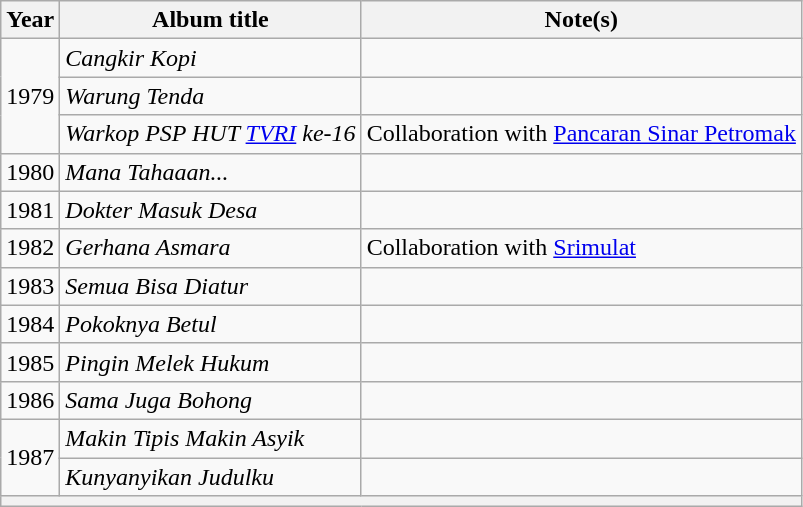<table class="wikitable">
<tr>
<th>Year</th>
<th>Album title</th>
<th>Note(s)</th>
</tr>
<tr>
<td rowspan=3 align=center>1979</td>
<td><em>Cangkir Kopi</em></td>
<td></td>
</tr>
<tr>
<td><em>Warung Tenda</em></td>
<td></td>
</tr>
<tr>
<td><em>Warkop PSP HUT <a href='#'>TVRI</a> ke-16</em></td>
<td>Collaboration with <a href='#'>Pancaran Sinar Petromak</a></td>
</tr>
<tr>
<td align=center>1980</td>
<td><em>Mana Tahaaan...</em></td>
<td></td>
</tr>
<tr>
<td align=center>1981</td>
<td><em>Dokter Masuk Desa</em></td>
<td></td>
</tr>
<tr>
<td align=center>1982</td>
<td><em>Gerhana Asmara</em></td>
<td>Collaboration with <a href='#'>Srimulat</a></td>
</tr>
<tr>
<td align=center>1983</td>
<td><em>Semua Bisa Diatur</em></td>
<td></td>
</tr>
<tr>
<td align=center>1984</td>
<td><em>Pokoknya Betul</em></td>
<td></td>
</tr>
<tr>
<td align=center>1985</td>
<td><em>Pingin Melek Hukum</em></td>
<td></td>
</tr>
<tr>
<td align=center>1986</td>
<td><em>Sama Juga Bohong</em></td>
<td></td>
</tr>
<tr>
<td rowspan=2 align=center>1987</td>
<td><em>Makin Tipis Makin Asyik</em></td>
<td></td>
</tr>
<tr>
<td><em>Kunyanyikan Judulku</em></td>
<td></td>
</tr>
<tr>
<th colspan="3"><small></small></th>
</tr>
</table>
